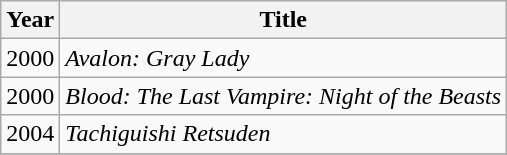<table class="wikitable">
<tr>
<th>Year</th>
<th>Title</th>
</tr>
<tr>
<td>2000</td>
<td><em>Avalon: Gray Lady</em></td>
</tr>
<tr>
<td>2000</td>
<td><em>Blood: The Last Vampire: Night of the Beasts</em></td>
</tr>
<tr>
<td>2004</td>
<td><em>Tachiguishi Retsuden</em></td>
</tr>
<tr>
</tr>
</table>
